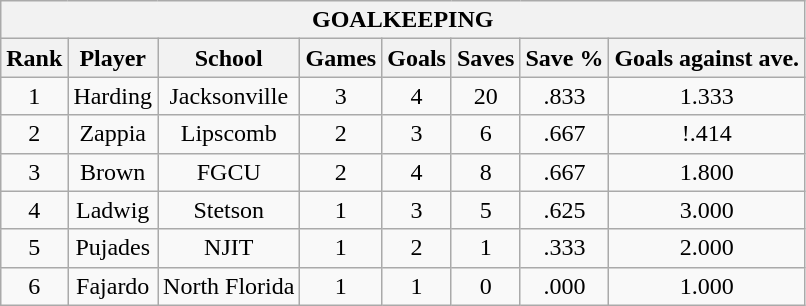<table class="wikitable" style="text-align:center">
<tr>
<th colspan=8>GOALKEEPING</th>
</tr>
<tr>
<th>Rank</th>
<th>Player</th>
<th>School</th>
<th>Games</th>
<th>Goals</th>
<th>Saves</th>
<th>Save %</th>
<th>Goals against ave.</th>
</tr>
<tr>
<td>1</td>
<td>Harding</td>
<td>Jacksonville</td>
<td>3</td>
<td>4</td>
<td>20</td>
<td>.833</td>
<td>1.333</td>
</tr>
<tr>
<td>2</td>
<td>Zappia</td>
<td>Lipscomb</td>
<td>2</td>
<td>3</td>
<td>6</td>
<td>.667</td>
<td>!.414</td>
</tr>
<tr>
<td>3</td>
<td>Brown</td>
<td>FGCU</td>
<td>2</td>
<td>4</td>
<td>8</td>
<td>.667</td>
<td>1.800</td>
</tr>
<tr>
<td>4</td>
<td>Ladwig</td>
<td>Stetson</td>
<td>1</td>
<td>3</td>
<td>5</td>
<td>.625</td>
<td>3.000</td>
</tr>
<tr>
<td>5</td>
<td>Pujades</td>
<td>NJIT</td>
<td>1</td>
<td>2</td>
<td>1</td>
<td>.333</td>
<td>2.000</td>
</tr>
<tr>
<td>6</td>
<td>Fajardo</td>
<td>North Florida</td>
<td>1</td>
<td>1</td>
<td>0</td>
<td>.000</td>
<td>1.000</td>
</tr>
</table>
